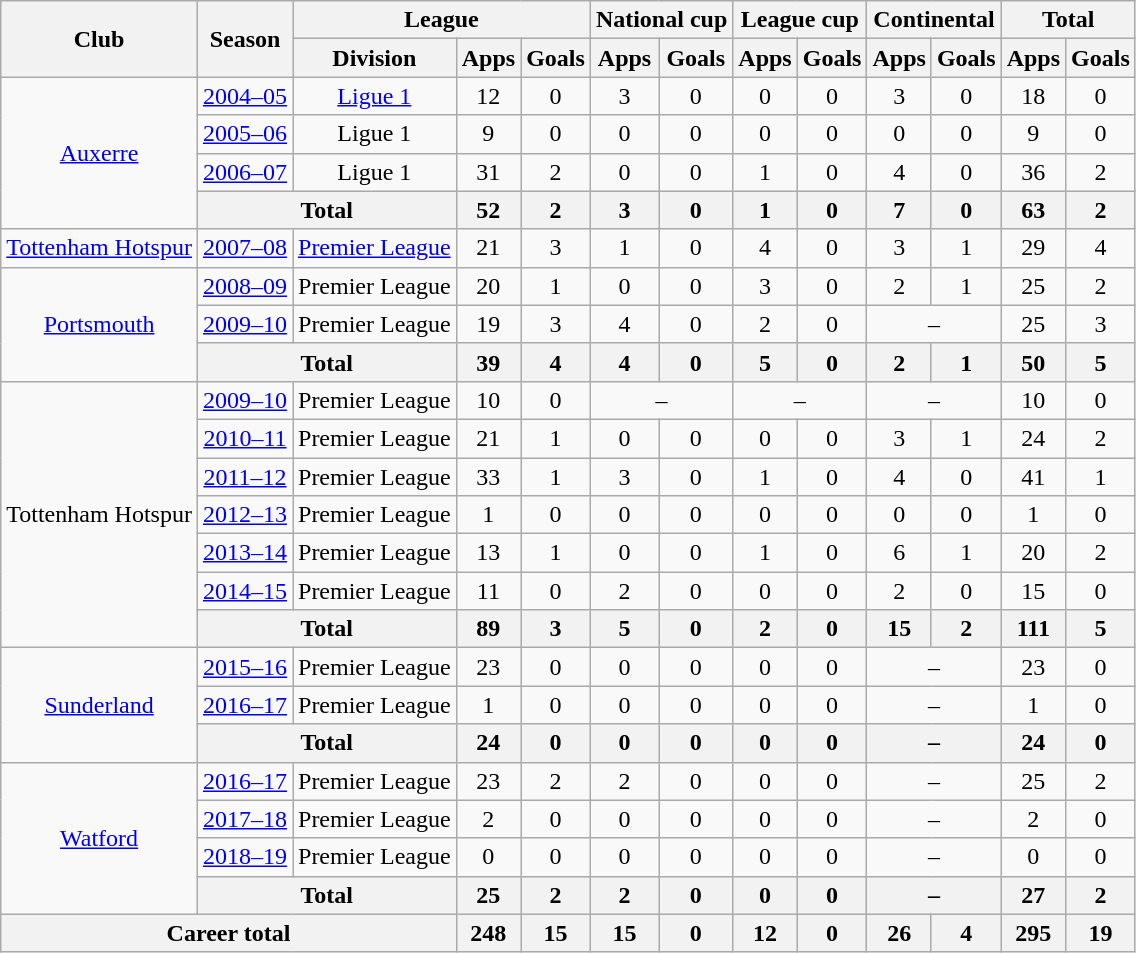<table class="wikitable" style="text-align: center;">
<tr>
<th rowspan="2">Club</th>
<th rowspan="2">Season</th>
<th colspan="3">League</th>
<th colspan="2">National cup</th>
<th colspan="2">League cup</th>
<th colspan="2">Continental</th>
<th colspan="2">Total</th>
</tr>
<tr>
<th>Division</th>
<th>Apps</th>
<th>Goals</th>
<th>Apps</th>
<th>Goals</th>
<th>Apps</th>
<th>Goals</th>
<th>Apps</th>
<th>Goals</th>
<th>Apps</th>
<th>Goals</th>
</tr>
<tr>
<td rowspan="4"><a href='#'>Auxerre</a></td>
<td><a href='#'>2004–05</a></td>
<td><a href='#'>Ligue 1</a></td>
<td>12</td>
<td>0</td>
<td>3</td>
<td>0</td>
<td>0</td>
<td>0</td>
<td>3</td>
<td>0</td>
<td>18</td>
<td>0</td>
</tr>
<tr>
<td><a href='#'>2005–06</a></td>
<td>Ligue 1</td>
<td>9</td>
<td>0</td>
<td>0</td>
<td>0</td>
<td>0</td>
<td>0</td>
<td>0</td>
<td>0</td>
<td>9</td>
<td>0</td>
</tr>
<tr>
<td><a href='#'>2006–07</a></td>
<td>Ligue 1</td>
<td>31</td>
<td>2</td>
<td>0</td>
<td>0</td>
<td>1</td>
<td>0</td>
<td>4</td>
<td>0</td>
<td>36</td>
<td>2</td>
</tr>
<tr>
<th colspan="2">Total</th>
<th>52</th>
<th>2</th>
<th>3</th>
<th>0</th>
<th>1</th>
<th>0</th>
<th>7</th>
<th>0</th>
<th>63</th>
<th>2</th>
</tr>
<tr>
<td><a href='#'>Tottenham Hotspur</a></td>
<td><a href='#'>2007–08</a></td>
<td><a href='#'>Premier League</a></td>
<td>21</td>
<td>3</td>
<td>1</td>
<td>0</td>
<td>4</td>
<td>0</td>
<td>3</td>
<td>1</td>
<td>29</td>
<td>4</td>
</tr>
<tr>
<td rowspan="3"><a href='#'>Portsmouth</a></td>
<td><a href='#'>2008–09</a></td>
<td>Premier League</td>
<td>20</td>
<td>1</td>
<td>0</td>
<td>0</td>
<td>3</td>
<td>0</td>
<td>2</td>
<td>1</td>
<td>25</td>
<td>2</td>
</tr>
<tr>
<td><a href='#'>2009–10</a></td>
<td>Premier League</td>
<td>19</td>
<td>3</td>
<td>4</td>
<td>0</td>
<td>2</td>
<td>0</td>
<td colspan="2">–</td>
<td>25</td>
<td>3</td>
</tr>
<tr>
<th colspan="2">Total</th>
<th>39</th>
<th>4</th>
<th>4</th>
<th>0</th>
<th>5</th>
<th>0</th>
<th>2</th>
<th>1</th>
<th>50</th>
<th>5</th>
</tr>
<tr>
<td rowspan="7">Tottenham Hotspur</td>
<td><a href='#'>2009–10</a></td>
<td>Premier League</td>
<td>10</td>
<td>0</td>
<td colspan="2">–</td>
<td colspan="2">–</td>
<td colspan="2">–</td>
<td>10</td>
<td>0</td>
</tr>
<tr>
<td><a href='#'>2010–11</a></td>
<td>Premier League</td>
<td>21</td>
<td>1</td>
<td>0</td>
<td>0</td>
<td>0</td>
<td>0</td>
<td>3</td>
<td>1</td>
<td>24</td>
<td>2</td>
</tr>
<tr>
<td><a href='#'>2011–12</a></td>
<td>Premier League</td>
<td>33</td>
<td>1</td>
<td>3</td>
<td>0</td>
<td>1</td>
<td>0</td>
<td>4</td>
<td>0</td>
<td>41</td>
<td>1</td>
</tr>
<tr>
<td><a href='#'>2012–13</a></td>
<td>Premier League</td>
<td>1</td>
<td>0</td>
<td>0</td>
<td>0</td>
<td>0</td>
<td>0</td>
<td>0</td>
<td>0</td>
<td>1</td>
<td>0</td>
</tr>
<tr>
<td><a href='#'>2013–14</a></td>
<td>Premier League</td>
<td>13</td>
<td>1</td>
<td>0</td>
<td>0</td>
<td>1</td>
<td>0</td>
<td>6</td>
<td>1</td>
<td>20</td>
<td>2</td>
</tr>
<tr>
<td><a href='#'>2014–15</a></td>
<td>Premier League</td>
<td>11</td>
<td>0</td>
<td>2</td>
<td>0</td>
<td>0</td>
<td>0</td>
<td>2</td>
<td>0</td>
<td>15</td>
<td>0</td>
</tr>
<tr>
<th colspan="2">Total</th>
<th>89</th>
<th>3</th>
<th>5</th>
<th>0</th>
<th>2</th>
<th>0</th>
<th>15</th>
<th>2</th>
<th>111</th>
<th>5</th>
</tr>
<tr>
<td rowspan="3"><a href='#'>Sunderland</a></td>
<td><a href='#'>2015–16</a></td>
<td>Premier League</td>
<td>23</td>
<td>0</td>
<td>0</td>
<td>0</td>
<td>0</td>
<td>0</td>
<td colspan="2">–</td>
<td>23</td>
<td>0</td>
</tr>
<tr>
<td><a href='#'>2016–17</a></td>
<td>Premier League</td>
<td>1</td>
<td>0</td>
<td>0</td>
<td>0</td>
<td>0</td>
<td>0</td>
<td colspan="2">–</td>
<td>1</td>
<td>0</td>
</tr>
<tr>
<th colspan="2">Total</th>
<th>24</th>
<th>0</th>
<th>0</th>
<th>0</th>
<th>0</th>
<th>0</th>
<th colspan="2">–</th>
<th>24</th>
<th>0</th>
</tr>
<tr>
<td rowspan="4"><a href='#'>Watford</a></td>
<td><a href='#'>2016–17</a></td>
<td>Premier League</td>
<td>23</td>
<td>2</td>
<td>2</td>
<td>0</td>
<td>0</td>
<td>0</td>
<td colspan="2">–</td>
<td>25</td>
<td>2</td>
</tr>
<tr>
<td><a href='#'>2017–18</a></td>
<td>Premier League</td>
<td>2</td>
<td>0</td>
<td>0</td>
<td>0</td>
<td>0</td>
<td>0</td>
<td colspan="2">–</td>
<td>2</td>
<td>0</td>
</tr>
<tr>
<td><a href='#'>2018–19</a></td>
<td>Premier League</td>
<td>0</td>
<td>0</td>
<td>0</td>
<td>0</td>
<td>0</td>
<td>0</td>
<td colspan="2">–</td>
<td>0</td>
<td>0</td>
</tr>
<tr>
<th colspan="2">Total</th>
<th>25</th>
<th>2</th>
<th>2</th>
<th>0</th>
<th>0</th>
<th>0</th>
<th colspan="2">–</th>
<th>27</th>
<th>2</th>
</tr>
<tr>
<th colspan="3">Career total</th>
<th>248</th>
<th>15</th>
<th>15</th>
<th>0</th>
<th>12</th>
<th>0</th>
<th>26</th>
<th>4</th>
<th>295</th>
<th>19</th>
</tr>
</table>
